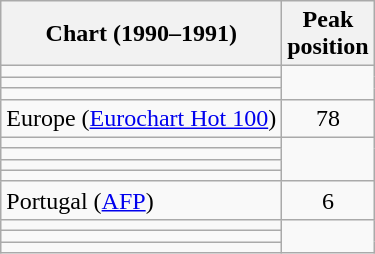<table class="wikitable sortable plainrowheaders">
<tr>
<th>Chart (1990–1991)</th>
<th>Peak<br>position</th>
</tr>
<tr>
<td></td>
</tr>
<tr>
<td></td>
</tr>
<tr>
<td></td>
</tr>
<tr>
<td>Europe (<a href='#'>Eurochart Hot 100</a>)</td>
<td align="center">78</td>
</tr>
<tr>
<td></td>
</tr>
<tr>
<td></td>
</tr>
<tr>
<td></td>
</tr>
<tr>
<td></td>
</tr>
<tr>
<td>Portugal (<a href='#'>AFP</a>)</td>
<td align="center">6</td>
</tr>
<tr>
<td></td>
</tr>
<tr>
<td></td>
</tr>
<tr>
<td></td>
</tr>
</table>
